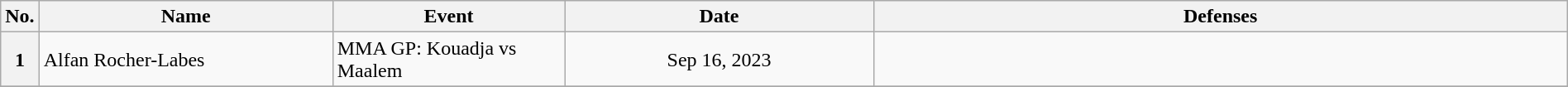<table class="wikitable" width=100%>
<tr>
<th width=1%>No.</th>
<th width=19%>Name</th>
<th width=15%>Event</th>
<th width=20%>Date</th>
<th width=45%>Defenses</th>
</tr>
<tr>
<th>1</th>
<td> Alfan Rocher-Labes <br></td>
<td>MMA GP: Kouadja vs Maalem <br></td>
<td align=center>Sep 16, 2023</td>
<td></td>
</tr>
<tr>
</tr>
</table>
